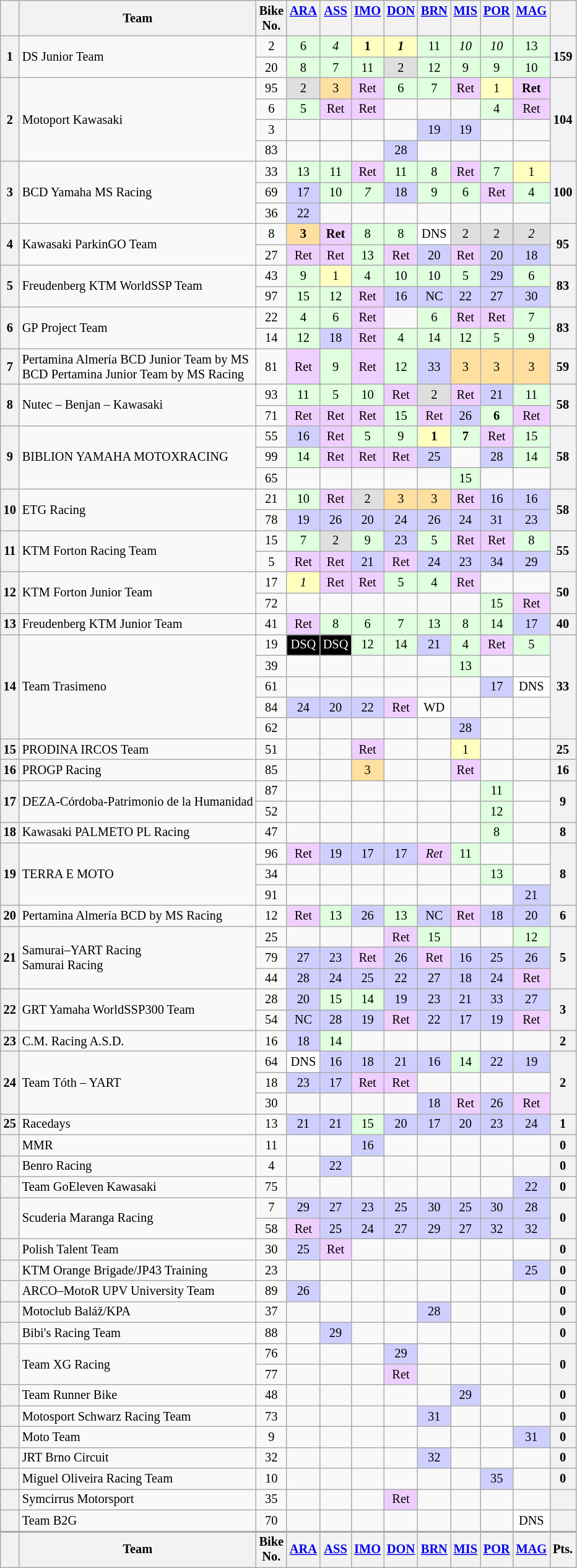<table class="wikitable" style="font-size: 85%; text-align: center">
<tr valign="top">
<th valign="middle"></th>
<th valign="middle">Team</th>
<th valign="middle">Bike<br>No.</th>
<th><a href='#'>ARA</a><br></th>
<th><a href='#'>ASS</a><br></th>
<th><a href='#'>IMO</a><br></th>
<th><a href='#'>DON</a><br></th>
<th><a href='#'>BRN</a><br></th>
<th><a href='#'>MIS</a><br></th>
<th><a href='#'>POR</a><br></th>
<th><a href='#'>MAG</a><br></th>
<th valign="middle"></th>
</tr>
<tr>
<th rowspan="2">1</th>
<td rowspan="2" align="left"> DS Junior Team</td>
<td>2</td>
<td style="background:#dfffdf;">6</td>
<td style="background:#dfffdf;"><em>4</em></td>
<td style="background:#ffffbf;"><strong>1</strong></td>
<td style="background:#ffffbf;"><strong><em>1</em></strong></td>
<td style="background:#dfffdf;">11</td>
<td style="background:#dfffdf;"><em>10</em></td>
<td style="background:#dfffdf;"><em>10</em></td>
<td style="background:#dfffdf;">13</td>
<th rowspan="2">159</th>
</tr>
<tr>
<td>20</td>
<td style="background:#dfffdf;">8</td>
<td style="background:#dfffdf;">7</td>
<td style="background:#dfffdf;">11</td>
<td style="background:#dfdfdf;">2</td>
<td style="background:#dfffdf;">12</td>
<td style="background:#dfffdf;">9</td>
<td style="background:#dfffdf;">9</td>
<td style="background:#dfffdf;">10</td>
</tr>
<tr>
<th rowspan="4">2</th>
<td rowspan="4" align="left"> Motoport Kawasaki</td>
<td>95</td>
<td style="background:#dfdfdf;">2</td>
<td style="background:#ffdf9f;">3</td>
<td style="background:#efcfff;">Ret</td>
<td style="background:#dfffdf;">6</td>
<td style="background:#dfffdf;">7</td>
<td style="background:#efcfff;">Ret</td>
<td style="background:#ffffbf;">1</td>
<td style="background:#efcfff;"><strong>Ret</strong></td>
<th rowspan="4">104</th>
</tr>
<tr>
<td>6</td>
<td style="background:#dfffdf;">5</td>
<td style="background:#efcfff;">Ret</td>
<td style="background:#efcfff;">Ret</td>
<td></td>
<td></td>
<td></td>
<td style="background:#dfffdf;">4</td>
<td style="background:#efcfff;">Ret</td>
</tr>
<tr>
<td>3</td>
<td></td>
<td></td>
<td></td>
<td></td>
<td style="background:#cfcfff;">19</td>
<td style="background:#cfcfff;">19</td>
<td></td>
<td></td>
</tr>
<tr>
<td>83</td>
<td></td>
<td></td>
<td></td>
<td style="background:#cfcfff;">28</td>
<td></td>
<td></td>
<td></td>
<td></td>
</tr>
<tr>
<th rowspan="3">3</th>
<td rowspan="3" align="left"> BCD Yamaha MS Racing</td>
<td>33</td>
<td style="background:#dfffdf;">13</td>
<td style="background:#dfffdf;">11</td>
<td style="background:#efcfff;">Ret</td>
<td style="background:#dfffdf;">11</td>
<td style="background:#dfffdf;">8</td>
<td style="background:#efcfff;">Ret</td>
<td style="background:#dfffdf;">7</td>
<td style="background:#ffffbf;">1</td>
<th rowspan="3">100</th>
</tr>
<tr>
<td>69</td>
<td style="background:#cfcfff;">17</td>
<td style="background:#dfffdf;">10</td>
<td style="background:#dfffdf;"><em>7</em></td>
<td style="background:#cfcfff;">18</td>
<td style="background:#dfffdf;">9</td>
<td style="background:#dfffdf;">6</td>
<td style="background:#efcfff;">Ret</td>
<td style="background:#dfffdf;">4</td>
</tr>
<tr>
<td>36</td>
<td style="background:#cfcfff;">22</td>
<td></td>
<td></td>
<td></td>
<td></td>
<td></td>
<td></td>
<td></td>
</tr>
<tr>
<th rowspan="2">4</th>
<td rowspan="2" align="left"> Kawasaki ParkinGO Team</td>
<td>8</td>
<td style="background:#ffdf9f;"><strong>3</strong></td>
<td style="background:#efcfff;"><strong>Ret</strong></td>
<td style="background:#dfffdf;">8</td>
<td style="background:#dfffdf;">8</td>
<td style="background:#ffffff;">DNS</td>
<td style="background:#dfdfdf;">2</td>
<td style="background:#dfdfdf;">2</td>
<td style="background:#dfdfdf;"><em>2</em></td>
<th rowspan="2">95</th>
</tr>
<tr>
<td>27</td>
<td style="background:#efcfff;">Ret</td>
<td style="background:#efcfff;">Ret</td>
<td style="background:#dfffdf;">13</td>
<td style="background:#efcfff;">Ret</td>
<td style="background:#cfcfff;">20</td>
<td style="background:#efcfff;">Ret</td>
<td style="background:#cfcfff;">20</td>
<td style="background:#cfcfff;">18</td>
</tr>
<tr>
<th rowspan="2">5</th>
<td rowspan="2" align="left"> Freudenberg KTM WorldSSP Team</td>
<td>43</td>
<td style="background:#dfffdf;">9</td>
<td style="background:#ffffbf;">1</td>
<td style="background:#dfffdf;">4</td>
<td style="background:#dfffdf;">10</td>
<td style="background:#dfffdf;">10</td>
<td style="background:#dfffdf;">5</td>
<td style="background:#cfcfff;">29</td>
<td style="background:#dfffdf;">6</td>
<th rowspan="2">83</th>
</tr>
<tr>
<td>97</td>
<td style="background:#dfffdf;">15</td>
<td style="background:#dfffdf;">12</td>
<td style="background:#efcfff;">Ret</td>
<td style="background:#cfcfff;">16</td>
<td style="background:#cfcfff;">NC</td>
<td style="background:#cfcfff;">22</td>
<td style="background:#cfcfff;">27</td>
<td style="background:#cfcfff;">30</td>
</tr>
<tr>
<th rowspan="2">6</th>
<td rowspan="2" align="left"> GP Project Team</td>
<td>22</td>
<td style="background:#dfffdf;">4</td>
<td style="background:#dfffdf;">6</td>
<td style="background:#efcfff;">Ret</td>
<td></td>
<td style="background:#dfffdf;">6</td>
<td style="background:#efcfff;">Ret</td>
<td style="background:#efcfff;">Ret</td>
<td style="background:#dfffdf;">7</td>
<th rowspan="2">83</th>
</tr>
<tr>
<td>14</td>
<td style="background:#dfffdf;">12</td>
<td style="background:#cfcfff;">18</td>
<td style="background:#efcfff;">Ret</td>
<td style="background:#dfffdf;">4</td>
<td style="background:#dfffdf;">14</td>
<td style="background:#dfffdf;">12</td>
<td style="background:#dfffdf;">5</td>
<td style="background:#dfffdf;">9</td>
</tr>
<tr>
<th>7</th>
<td align="left"> Pertamina Almería BCD Junior Team by MS <br>  BCD Pertamina Junior Team by MS Racing</td>
<td>81</td>
<td style="background:#efcfff;">Ret</td>
<td style="background:#dfffdf;">9</td>
<td style="background:#efcfff;">Ret</td>
<td style="background:#dfffdf;">12</td>
<td style="background:#cfcfff;">33</td>
<td style="background:#ffdf9f;">3</td>
<td style="background:#ffdf9f;">3</td>
<td style="background:#ffdf9f;">3</td>
<th>59</th>
</tr>
<tr>
<th rowspan="2">8</th>
<td rowspan="2" align="left"> Nutec – Benjan – Kawasaki</td>
<td>93</td>
<td style="background:#dfffdf;">11</td>
<td style="background:#dfffdf;">5</td>
<td style="background:#dfffdf;">10</td>
<td style="background:#efcfff;">Ret</td>
<td style="background:#dfdfdf;">2</td>
<td style="background:#efcfff;">Ret</td>
<td style="background:#cfcfff;">21</td>
<td style="background:#dfffdf;">11</td>
<th rowspan="2">58</th>
</tr>
<tr>
<td>71</td>
<td style="background:#efcfff;">Ret</td>
<td style="background:#efcfff;">Ret</td>
<td style="background:#efcfff;">Ret</td>
<td style="background:#dfffdf;">15</td>
<td style="background:#efcfff;">Ret</td>
<td style="background:#cfcfff;">26</td>
<td style="background:#dfffdf;"><strong>6</strong></td>
<td style="background:#efcfff;">Ret</td>
</tr>
<tr>
<th rowspan="3">9</th>
<td rowspan="3" align="left"> BIBLION YAMAHA MOTOXRACING</td>
<td>55</td>
<td style="background:#cfcfff;">16</td>
<td style="background:#efcfff;">Ret</td>
<td style="background:#dfffdf;">5</td>
<td style="background:#dfffdf;">9</td>
<td style="background:#ffffbf;"><strong>1</strong></td>
<td style="background:#dfffdf;"><strong>7</strong></td>
<td style="background:#efcfff;">Ret</td>
<td style="background:#dfffdf;">15</td>
<th rowspan="3">58</th>
</tr>
<tr>
<td>99</td>
<td style="background:#dfffdf;">14</td>
<td style="background:#efcfff;">Ret</td>
<td style="background:#efcfff;">Ret</td>
<td style="background:#efcfff;">Ret</td>
<td style="background:#cfcfff;">25</td>
<td></td>
<td style="background:#cfcfff;">28</td>
<td style="background:#dfffdf;">14</td>
</tr>
<tr>
<td>65</td>
<td></td>
<td></td>
<td></td>
<td></td>
<td></td>
<td style="background:#dfffdf;">15</td>
<td></td>
<td></td>
</tr>
<tr>
<th rowspan="2">10</th>
<td rowspan="2" align="left"> ETG Racing</td>
<td>21</td>
<td style="background:#dfffdf;">10</td>
<td style="background:#efcfff;">Ret</td>
<td style="background:#dfdfdf;">2</td>
<td style="background:#ffdf9f;">3</td>
<td style="background:#ffdf9f;">3</td>
<td style="background:#efcfff;">Ret</td>
<td style="background:#cfcfff;">16</td>
<td style="background:#cfcfff;">16</td>
<th rowspan="2">58</th>
</tr>
<tr>
<td>78</td>
<td style="background:#cfcfff;">19</td>
<td style="background:#cfcfff;">26</td>
<td style="background:#cfcfff;">20</td>
<td style="background:#cfcfff;">24</td>
<td style="background:#cfcfff;">26</td>
<td style="background:#cfcfff;">24</td>
<td style="background:#cfcfff;">31</td>
<td style="background:#cfcfff;">23</td>
</tr>
<tr>
<th rowspan="2">11</th>
<td rowspan="2" align="left"> KTM Forton Racing Team</td>
<td>15</td>
<td style="background:#dfffdf;">7</td>
<td style="background:#dfdfdf;">2</td>
<td style="background:#dfffdf;">9</td>
<td style="background:#cfcfff;">23</td>
<td style="background:#dfffdf;">5</td>
<td style="background:#efcfff;">Ret</td>
<td style="background:#efcfff;">Ret</td>
<td style="background:#dfffdf;">8</td>
<th rowspan="2">55</th>
</tr>
<tr>
<td>5</td>
<td style="background:#efcfff;">Ret</td>
<td style="background:#efcfff;">Ret</td>
<td style="background:#cfcfff;">21</td>
<td style="background:#efcfff;">Ret</td>
<td style="background:#cfcfff;">24</td>
<td style="background:#cfcfff;">23</td>
<td style="background:#cfcfff;">34</td>
<td style="background:#cfcfff;">29</td>
</tr>
<tr>
<th rowspan="2">12</th>
<td rowspan="2" align="left"> KTM Forton Junior Team</td>
<td>17</td>
<td style="background:#ffffbf;"><em>1</em></td>
<td style="background:#efcfff;">Ret</td>
<td style="background:#efcfff;">Ret</td>
<td style="background:#dfffdf;">5</td>
<td style="background:#dfffdf;">4</td>
<td style="background:#efcfff;">Ret</td>
<td></td>
<td></td>
<th rowspan="2">50</th>
</tr>
<tr>
<td>72</td>
<td></td>
<td></td>
<td></td>
<td></td>
<td></td>
<td></td>
<td style="background:#dfffdf;">15</td>
<td style="background:#efcfff;">Ret</td>
</tr>
<tr>
<th>13</th>
<td align="left"> Freudenberg KTM Junior Team</td>
<td>41</td>
<td style="background:#efcfff;">Ret</td>
<td style="background:#dfffdf;">8</td>
<td style="background:#dfffdf;">6</td>
<td style="background:#dfffdf;">7</td>
<td style="background:#dfffdf;">13</td>
<td style="background:#dfffdf;">8</td>
<td style="background:#dfffdf;">14</td>
<td style="background:#cfcfff;">17</td>
<th>40</th>
</tr>
<tr>
<th rowspan="5">14</th>
<td rowspan="5" align="left"> Team Trasimeno</td>
<td>19</td>
<td style="background:#000000; color:#ffffff;">DSQ</td>
<td style="background:#000000; color:#ffffff;">DSQ</td>
<td style="background:#dfffdf;">12</td>
<td style="background:#dfffdf;">14</td>
<td style="background:#cfcfff;">21</td>
<td style="background:#dfffdf;">4</td>
<td style="background:#efcfff;">Ret</td>
<td style="background:#dfffdf;">5</td>
<th rowspan="5">33</th>
</tr>
<tr>
<td>39</td>
<td></td>
<td></td>
<td></td>
<td></td>
<td></td>
<td style="background:#dfffdf;">13</td>
<td></td>
<td></td>
</tr>
<tr>
<td>61</td>
<td></td>
<td></td>
<td></td>
<td></td>
<td></td>
<td></td>
<td style="background:#cfcfff;">17</td>
<td style="background:#ffffff;">DNS</td>
</tr>
<tr>
<td>84</td>
<td style="background:#cfcfff;">24</td>
<td style="background:#cfcfff;">20</td>
<td style="background:#cfcfff;">22</td>
<td style="background:#efcfff;">Ret</td>
<td style="background:#ffffff;">WD</td>
<td></td>
<td></td>
<td></td>
</tr>
<tr>
<td>62</td>
<td></td>
<td></td>
<td></td>
<td></td>
<td></td>
<td style="background:#cfcfff;">28</td>
<td></td>
<td></td>
</tr>
<tr>
<th>15</th>
<td align="left"> PRODINA IRCOS Team</td>
<td>51</td>
<td></td>
<td></td>
<td style="background:#efcfff;">Ret</td>
<td></td>
<td></td>
<td style="background:#ffffbf;">1</td>
<td></td>
<td></td>
<th>25</th>
</tr>
<tr>
<th>16</th>
<td align="left"> PROGP Racing</td>
<td>85</td>
<td></td>
<td></td>
<td style="background:#ffdf9f;">3</td>
<td></td>
<td></td>
<td style="background:#efcfff;">Ret</td>
<td></td>
<td></td>
<th>16</th>
</tr>
<tr>
<th rowspan="2">17</th>
<td rowspan="2" align="left"> DEZA-Córdoba-Patrimonio de la Humanidad</td>
<td>87</td>
<td></td>
<td></td>
<td></td>
<td></td>
<td></td>
<td></td>
<td style="background:#dfffdf;">11</td>
<td></td>
<th rowspan="2">9</th>
</tr>
<tr>
<td>52</td>
<td></td>
<td></td>
<td></td>
<td></td>
<td></td>
<td></td>
<td style="background:#dfffdf;">12</td>
<td></td>
</tr>
<tr>
<th>18</th>
<td align="left"> Kawasaki PALMETO PL Racing</td>
<td>47</td>
<td></td>
<td></td>
<td></td>
<td></td>
<td></td>
<td></td>
<td style="background:#dfffdf;">8</td>
<td></td>
<th>8</th>
</tr>
<tr>
<th rowspan="3">19</th>
<td rowspan="3" align="left"> TERRA E MOTO</td>
<td>96</td>
<td style="background:#efcfff;">Ret</td>
<td style="background:#cfcfff;">19</td>
<td style="background:#cfcfff;">17</td>
<td style="background:#cfcfff;">17</td>
<td style="background:#efcfff;"><em>Ret</em></td>
<td style="background:#dfffdf;">11</td>
<td></td>
<td></td>
<th rowspan="3">8</th>
</tr>
<tr>
<td>34</td>
<td></td>
<td></td>
<td></td>
<td></td>
<td></td>
<td></td>
<td style="background:#dfffdf;">13</td>
<td></td>
</tr>
<tr>
<td>91</td>
<td></td>
<td></td>
<td></td>
<td></td>
<td></td>
<td></td>
<td></td>
<td style="background:#cfcfff;">21</td>
</tr>
<tr>
<th>20</th>
<td align="left"> Pertamina Almería BCD by MS Racing</td>
<td>12</td>
<td style="background:#efcfff;">Ret</td>
<td style="background:#dfffdf;">13</td>
<td style="background:#cfcfff;">26</td>
<td style="background:#dfffdf;">13</td>
<td style="background:#cfcfff;">NC</td>
<td style="background:#efcfff;">Ret</td>
<td style="background:#cfcfff;">18</td>
<td style="background:#cfcfff;">20</td>
<th>6</th>
</tr>
<tr>
<th rowspan="3">21</th>
<td rowspan="3" align="left"> Samurai–YART Racing <br>  Samurai Racing</td>
<td>25</td>
<td></td>
<td></td>
<td></td>
<td style="background:#efcfff;">Ret</td>
<td style="background:#dfffdf;">15</td>
<td></td>
<td></td>
<td style="background:#dfffdf;">12</td>
<th rowspan="3">5</th>
</tr>
<tr>
<td>79</td>
<td style="background:#cfcfff;">27</td>
<td style="background:#cfcfff;">23</td>
<td style="background:#efcfff;">Ret</td>
<td style="background:#cfcfff;">26</td>
<td style="background:#efcfff;">Ret</td>
<td style="background:#cfcfff;">16</td>
<td style="background:#cfcfff;">25</td>
<td style="background:#cfcfff;">26</td>
</tr>
<tr>
<td>44</td>
<td style="background:#cfcfff;">28</td>
<td style="background:#cfcfff;">24</td>
<td style="background:#cfcfff;">25</td>
<td style="background:#cfcfff;">22</td>
<td style="background:#cfcfff;">27</td>
<td style="background:#cfcfff;">18</td>
<td style="background:#cfcfff;">24</td>
<td style="background:#efcfff;">Ret</td>
</tr>
<tr>
<th rowspan="2">22</th>
<td rowspan="2" align="left"> GRT Yamaha WorldSSP300 Team</td>
<td>28</td>
<td style="background:#cfcfff;">20</td>
<td style="background:#dfffdf;">15</td>
<td style="background:#dfffdf;">14</td>
<td style="background:#cfcfff;">19</td>
<td style="background:#cfcfff;">23</td>
<td style="background:#cfcfff;">21</td>
<td style="background:#cfcfff;">33</td>
<td style="background:#cfcfff;">27</td>
<th rowspan="2">3</th>
</tr>
<tr>
<td>54</td>
<td style="background:#cfcfff;">NC</td>
<td style="background:#cfcfff;">28</td>
<td style="background:#cfcfff;">19</td>
<td style="background:#efcfff;">Ret</td>
<td style="background:#cfcfff;">22</td>
<td style="background:#cfcfff;">17</td>
<td style="background:#cfcfff;">19</td>
<td style="background:#efcfff;">Ret</td>
</tr>
<tr>
<th>23</th>
<td align="left"> C.M. Racing A.S.D.</td>
<td>16</td>
<td style="background:#cfcfff;">18</td>
<td style="background:#dfffdf;">14</td>
<td></td>
<td></td>
<td></td>
<td></td>
<td></td>
<td></td>
<th>2</th>
</tr>
<tr>
<th rowspan="3">24</th>
<td rowspan="3" align="left"> Team Tóth – YART</td>
<td>64</td>
<td style="background:#ffffff;">DNS</td>
<td style="background:#cfcfff;">16</td>
<td style="background:#cfcfff;">18</td>
<td style="background:#cfcfff;">21</td>
<td style="background:#cfcfff;">16</td>
<td style="background:#dfffdf;">14</td>
<td style="background:#cfcfff;">22</td>
<td style="background:#cfcfff;">19</td>
<th rowspan="3">2</th>
</tr>
<tr>
<td>18</td>
<td style="background:#cfcfff;">23</td>
<td style="background:#cfcfff;">17</td>
<td style="background:#efcfff;">Ret</td>
<td style="background:#efcfff;">Ret</td>
<td></td>
<td></td>
<td></td>
<td></td>
</tr>
<tr>
<td>30</td>
<td></td>
<td></td>
<td></td>
<td></td>
<td style="background:#cfcfff;">18</td>
<td style="background:#efcfff;">Ret</td>
<td style="background:#cfcfff;">26</td>
<td style="background:#efcfff;">Ret</td>
</tr>
<tr>
<th>25</th>
<td align="left"> Racedays</td>
<td>13</td>
<td style="background:#cfcfff;">21</td>
<td style="background:#cfcfff;">21</td>
<td style="background:#dfffdf;">15</td>
<td style="background:#cfcfff;">20</td>
<td style="background:#cfcfff;">17</td>
<td style="background:#cfcfff;">20</td>
<td style="background:#cfcfff;">23</td>
<td style="background:#cfcfff;">24</td>
<th>1</th>
</tr>
<tr>
<th></th>
<td align="left"> MMR</td>
<td>11</td>
<td></td>
<td></td>
<td style="background:#cfcfff;">16</td>
<td></td>
<td></td>
<td></td>
<td></td>
<td></td>
<th>0</th>
</tr>
<tr>
<th></th>
<td align="left"> Benro Racing</td>
<td>4</td>
<td></td>
<td style="background:#cfcfff;">22</td>
<td></td>
<td></td>
<td></td>
<td></td>
<td></td>
<td></td>
<th>0</th>
</tr>
<tr>
<th></th>
<td align="left"> Team GoEleven Kawasaki</td>
<td>75</td>
<td></td>
<td></td>
<td></td>
<td></td>
<td></td>
<td></td>
<td></td>
<td style="background:#cfcfff;">22</td>
<th>0</th>
</tr>
<tr>
<th rowspan="2"></th>
<td rowspan="2" align="left"> Scuderia Maranga Racing</td>
<td>7</td>
<td style="background:#cfcfff;">29</td>
<td style="background:#cfcfff;">27</td>
<td style="background:#cfcfff;">23</td>
<td style="background:#cfcfff;">25</td>
<td style="background:#cfcfff;">30</td>
<td style="background:#cfcfff;">25</td>
<td style="background:#cfcfff;">30</td>
<td style="background:#cfcfff;">28</td>
<th rowspan="2">0</th>
</tr>
<tr>
<td>58</td>
<td style="background:#efcfff;">Ret</td>
<td style="background:#cfcfff;">25</td>
<td style="background:#cfcfff;">24</td>
<td style="background:#cfcfff;">27</td>
<td style="background:#cfcfff;">29</td>
<td style="background:#cfcfff;">27</td>
<td style="background:#cfcfff;">32</td>
<td style="background:#cfcfff;">32</td>
</tr>
<tr>
<th></th>
<td align="left"> Polish Talent Team</td>
<td>30</td>
<td style="background:#cfcfff;">25</td>
<td style="background:#efcfff;">Ret</td>
<td></td>
<td></td>
<td></td>
<td></td>
<td></td>
<td></td>
<th>0</th>
</tr>
<tr>
<th></th>
<td align="left"> KTM Orange Brigade/JP43 Training</td>
<td>23</td>
<td></td>
<td></td>
<td></td>
<td></td>
<td></td>
<td></td>
<td></td>
<td style="background:#cfcfff;">25</td>
<th>0</th>
</tr>
<tr>
<th></th>
<td align="left"> ARCO–MotoR UPV University Team</td>
<td>89</td>
<td style="background:#cfcfff;">26</td>
<td></td>
<td></td>
<td></td>
<td></td>
<td></td>
<td></td>
<td></td>
<th>0</th>
</tr>
<tr>
<th></th>
<td align="left"> Motoclub Baláž/KPA</td>
<td>37</td>
<td></td>
<td></td>
<td></td>
<td></td>
<td style="background:#cfcfff;">28</td>
<td></td>
<td></td>
<td></td>
<th>0</th>
</tr>
<tr>
<th></th>
<td align="left"> Bibi's Racing Team</td>
<td>88</td>
<td></td>
<td style="background:#cfcfff;">29</td>
<td></td>
<td></td>
<td></td>
<td></td>
<td></td>
<td></td>
<th>0</th>
</tr>
<tr>
<th rowspan="2"></th>
<td rowspan="2" align="left"> Team XG Racing</td>
<td>76</td>
<td></td>
<td></td>
<td></td>
<td style="background:#cfcfff;">29</td>
<td></td>
<td></td>
<td></td>
<td></td>
<th rowspan="2">0</th>
</tr>
<tr>
<td>77</td>
<td></td>
<td></td>
<td></td>
<td style="background:#efcfff;">Ret</td>
<td></td>
<td></td>
<td></td>
<td></td>
</tr>
<tr>
<th></th>
<td align="left"> Team Runner Bike</td>
<td>48</td>
<td></td>
<td></td>
<td></td>
<td></td>
<td></td>
<td style="background:#cfcfff;">29</td>
<td></td>
<td></td>
<th>0</th>
</tr>
<tr>
<th></th>
<td align="left"> Motosport Schwarz Racing Team</td>
<td>73</td>
<td></td>
<td></td>
<td></td>
<td></td>
<td style="background:#cfcfff;">31</td>
<td></td>
<td></td>
<td></td>
<th>0</th>
</tr>
<tr>
<th></th>
<td align="left"> Moto Team</td>
<td>9</td>
<td></td>
<td></td>
<td></td>
<td></td>
<td></td>
<td></td>
<td></td>
<td style="background:#cfcfff;">31</td>
<th>0</th>
</tr>
<tr>
<th></th>
<td align="left"> JRT Brno Circuit</td>
<td>32</td>
<td></td>
<td></td>
<td></td>
<td></td>
<td style="background:#cfcfff;">32</td>
<td></td>
<td></td>
<td></td>
<th>0</th>
</tr>
<tr>
<th></th>
<td align="left"> Miguel Oliveira Racing Team</td>
<td>10</td>
<td></td>
<td></td>
<td></td>
<td></td>
<td></td>
<td></td>
<td style="background:#cfcfff;">35</td>
<td></td>
<th>0</th>
</tr>
<tr>
<th></th>
<td align="left"> Symcirrus Motorsport</td>
<td>35</td>
<td></td>
<td></td>
<td></td>
<td style="background:#efcfff;">Ret</td>
<td></td>
<td></td>
<td></td>
<td></td>
<th></th>
</tr>
<tr>
<th></th>
<td align="left"> Team B2G</td>
<td>70</td>
<td></td>
<td></td>
<td></td>
<td></td>
<td></td>
<td></td>
<td></td>
<td style="background:#ffffff;">DNS</td>
<th></th>
</tr>
<tr style="border-top:2px solid #aaaaaa">
<th></th>
<th>Team</th>
<th>Bike<br>No.</th>
<th><a href='#'>ARA</a><br></th>
<th><a href='#'>ASS</a><br></th>
<th><a href='#'>IMO</a><br></th>
<th><a href='#'>DON</a><br></th>
<th><a href='#'>BRN</a><br></th>
<th><a href='#'>MIS</a><br></th>
<th><a href='#'>POR</a><br></th>
<th><a href='#'>MAG</a><br></th>
<th rowspan=2>Pts.</th>
</tr>
</table>
